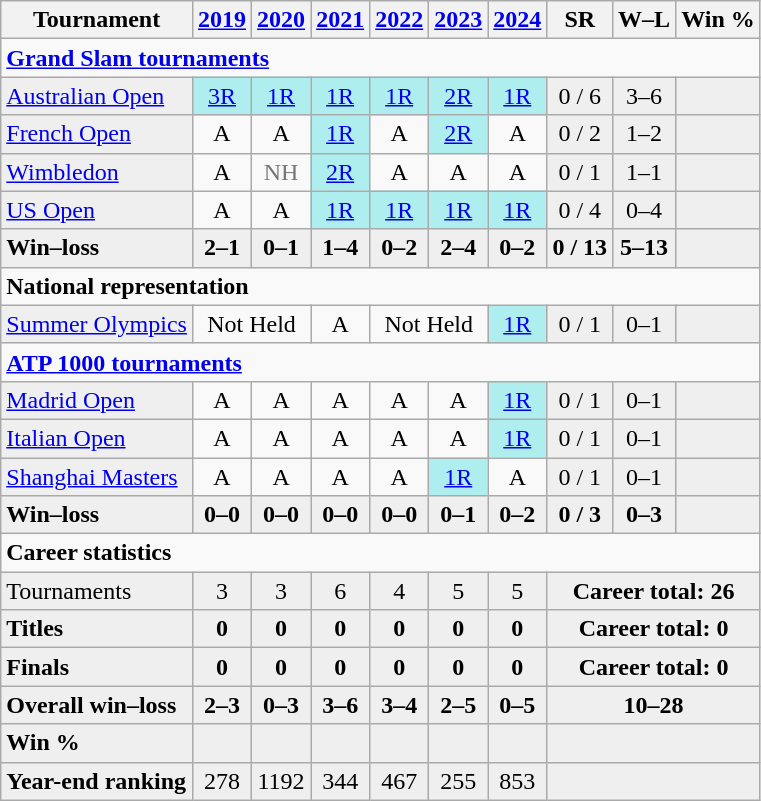<table class="wikitable" style="text-align:center;">
<tr>
<th>Tournament</th>
<th><a href='#'>2019</a></th>
<th><a href='#'>2020</a></th>
<th><a href='#'>2021</a></th>
<th><a href='#'>2022</a></th>
<th><a href='#'>2023</a></th>
<th><a href='#'>2024</a></th>
<th>SR</th>
<th>W–L</th>
<th>Win %</th>
</tr>
<tr>
<td colspan="10" align="left"><strong><a href='#'>Grand Slam tournaments</a></strong></td>
</tr>
<tr>
<td bgcolor="efefef" align="left"><a href='#'>Australian Open</a></td>
<td bgcolor="afeeee"><a href='#'>3R</a></td>
<td bgcolor="afeeee"><a href='#'>1R</a></td>
<td bgcolor="afeeee"><a href='#'>1R</a></td>
<td bgcolor="afeeee"><a href='#'>1R</a></td>
<td bgcolor="afeeee"><a href='#'>2R</a></td>
<td bgcolor="afeeee"><a href='#'>1R</a></td>
<td bgcolor="efefef">0 / 6</td>
<td bgcolor="efefef">3–6</td>
<td bgcolor="efefef"></td>
</tr>
<tr>
<td bgcolor="efefef" align="left"><a href='#'>French Open</a></td>
<td>A</td>
<td>A</td>
<td bgcolor="afeeee"><a href='#'>1R</a></td>
<td>A</td>
<td bgcolor="afeeee"><a href='#'>2R</a></td>
<td>A</td>
<td bgcolor="efefef">0 / 2</td>
<td bgcolor="efefef">1–2</td>
<td bgcolor="efefef"></td>
</tr>
<tr>
<td bgcolor="efefef" align="left"><a href='#'>Wimbledon</a></td>
<td>A</td>
<td colspan="1" style="color:#767676">NH</td>
<td bgcolor="afeeee"><a href='#'>2R</a></td>
<td>A</td>
<td>A</td>
<td>A</td>
<td bgcolor="efefef">0 / 1</td>
<td bgcolor="efefef">1–1</td>
<td bgcolor="efefef"></td>
</tr>
<tr>
<td bgcolor="efefef" align="left"><a href='#'>US Open</a></td>
<td>A</td>
<td>A</td>
<td bgcolor=afeeee><a href='#'>1R</a></td>
<td bgcolor=afeeee><a href='#'>1R</a></td>
<td bgcolor=afeeee><a href='#'>1R</a></td>
<td bgcolor=afeeee><a href='#'>1R</a></td>
<td bgcolor="efefef">0 / 4</td>
<td bgcolor="efefef">0–4</td>
<td bgcolor="efefef"></td>
</tr>
<tr style="font-weight:bold;background:#efefef">
<td style="text-align:left">Win–loss</td>
<td>2–1</td>
<td>0–1</td>
<td>1–4</td>
<td>0–2</td>
<td>2–4</td>
<td>0–2</td>
<td>0 / 13</td>
<td>5–13</td>
<td bgcolor="efefef"></td>
</tr>
<tr>
<td colspan="10" align="left"><strong>National representation</strong></td>
</tr>
<tr>
<td bgcolor="efefef" align="left"><a href='#'>Summer Olympics</a></td>
<td colspan="2">Not Held</td>
<td>A</td>
<td colspan="2">Not Held</td>
<td bgcolor=afeeee><a href='#'>1R</a></td>
<td bgcolor="efefef">0 / 1</td>
<td bgcolor="efefef">0–1</td>
<td bgcolor="efefef"><strong></strong></td>
</tr>
<tr>
<td colspan="10" align="left"><strong><a href='#'>ATP 1000 tournaments</a></strong></td>
</tr>
<tr>
<td bgcolor="efefef" align="left"><a href='#'>Madrid Open</a></td>
<td>A</td>
<td>A</td>
<td>A</td>
<td>A</td>
<td>A</td>
<td bgcolor=afeeee><a href='#'>1R</a></td>
<td bgcolor="efefef">0 / 1</td>
<td bgcolor="efefef">0–1</td>
<td bgcolor="efefef"></td>
</tr>
<tr>
<td bgcolor="efefef" align="left"><a href='#'>Italian Open</a></td>
<td>A</td>
<td>A</td>
<td>A</td>
<td>A</td>
<td>A</td>
<td bgcolor=afeeee><a href='#'>1R</a></td>
<td bgcolor="efefef">0 / 1</td>
<td bgcolor="efefef">0–1</td>
<td bgcolor="efefef"></td>
</tr>
<tr>
<td bgcolor="efefef" align="left"><a href='#'>Shanghai Masters</a></td>
<td>A</td>
<td>A</td>
<td>A</td>
<td>A</td>
<td bgcolor=afeeee><a href='#'>1R</a></td>
<td>A</td>
<td bgcolor="efefef">0 / 1</td>
<td bgcolor="efefef">0–1</td>
<td bgcolor="efefef"></td>
</tr>
<tr style="font-weight:bold;background:#efefef">
<td style="text-align:left">Win–loss</td>
<td>0–0</td>
<td>0–0</td>
<td>0–0</td>
<td>0–0</td>
<td>0–1</td>
<td>0–2</td>
<td>0 / 3</td>
<td>0–3</td>
<td bgcolor="efefef"></td>
</tr>
<tr>
<td colspan="10" align="left"><strong>Career statistics</strong></td>
</tr>
<tr bgcolor="efefef">
<td align="left">Tournaments</td>
<td>3</td>
<td>3</td>
<td>6</td>
<td>4</td>
<td>5</td>
<td>5</td>
<td colspan="3"><strong>Career total: 26</strong></td>
</tr>
<tr style="font-weight:bold;background:#efefef">
<td style="text-align:left">Titles</td>
<td>0</td>
<td>0</td>
<td>0</td>
<td>0</td>
<td>0</td>
<td>0</td>
<td colspan="3">Career total: 0</td>
</tr>
<tr style="font-weight:bold;background:#efefef">
<td style="text-align:left">Finals</td>
<td>0</td>
<td>0</td>
<td>0</td>
<td>0</td>
<td>0</td>
<td>0</td>
<td colspan="3">Career total: 0</td>
</tr>
<tr style="font-weight:bold;background:#efefef">
<td style="text-align:left">Overall win–loss</td>
<td>2–3</td>
<td>0–3</td>
<td>3–6</td>
<td>3–4</td>
<td>2–5</td>
<td>0–5</td>
<td colspan="3">10–28</td>
</tr>
<tr style="font-weight:bold;background:#efefef">
<td style="text-align:left">Win %</td>
<td></td>
<td></td>
<td></td>
<td></td>
<td></td>
<td></td>
<td colspan="3"></td>
</tr>
<tr bgcolor="efefef">
<td align="left"><strong>Year-end ranking</strong></td>
<td>278</td>
<td>1192</td>
<td>344</td>
<td>467</td>
<td>255</td>
<td>853</td>
<td colspan="3"></td>
</tr>
</table>
